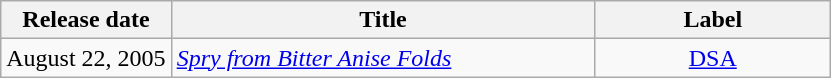<table class="wikitable">
<tr>
<th valign="top" width="100">Release date</th>
<th valign="top" width="275">Title</th>
<th align="center" valign="top" width="150">Label</th>
</tr>
<tr>
<td style="vertical-align: top; white-space: nowrap;">August 22, 2005</td>
<td valign="top"><em><a href='#'>Spry from Bitter Anise Folds</a></em></td>
<td align="center" valign="top"><a href='#'>DSA</a></td>
</tr>
</table>
